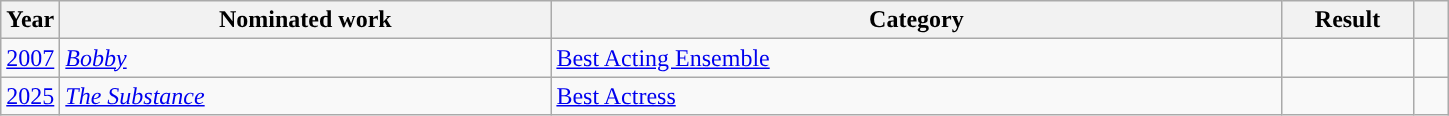<table class="wikitable">
<tr>
<th scope="col" style="width:1em;">Year</th>
<th scope="col" style="width:20em;">Nominated work</th>
<th scope="col" style="width:30em;">Category</th>
<th scope="col" style="width:5em;">Result</th>
<th scope="col" style="width:1em;"></th>
</tr>
<tr>
<td><a href='#'>2007</a></td>
<td><a href='#'><em>Bobby</em></a></td>
<td><a href='#'>Best Acting Ensemble</a></td>
<td></td>
<td style="text-align:center;"></td>
</tr>
<tr>
<td><a href='#'>2025</a></td>
<td><em><a href='#'>The Substance</a></em></td>
<td><a href='#'>Best Actress</a></td>
<td></td>
<td style="text-align:center;"></td>
</tr>
</table>
